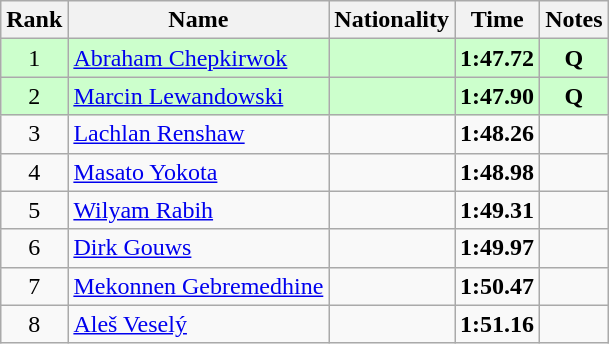<table class="wikitable sortable" style="text-align:center">
<tr>
<th>Rank</th>
<th>Name</th>
<th>Nationality</th>
<th>Time</th>
<th>Notes</th>
</tr>
<tr bgcolor=ccffcc>
<td>1</td>
<td align=left><a href='#'>Abraham Chepkirwok</a></td>
<td align=left></td>
<td><strong>1:47.72</strong></td>
<td><strong>Q</strong></td>
</tr>
<tr bgcolor=ccffcc>
<td>2</td>
<td align=left><a href='#'>Marcin Lewandowski</a></td>
<td align=left></td>
<td><strong>1:47.90</strong></td>
<td><strong>Q</strong></td>
</tr>
<tr>
<td>3</td>
<td align=left><a href='#'>Lachlan Renshaw</a></td>
<td align=left></td>
<td><strong>1:48.26</strong></td>
<td></td>
</tr>
<tr>
<td>4</td>
<td align=left><a href='#'>Masato Yokota</a></td>
<td align=left></td>
<td><strong>1:48.98</strong></td>
<td></td>
</tr>
<tr>
<td>5</td>
<td align=left><a href='#'>Wilyam Rabih</a></td>
<td align=left></td>
<td><strong>1:49.31</strong></td>
<td></td>
</tr>
<tr>
<td>6</td>
<td align=left><a href='#'>Dirk Gouws</a></td>
<td align=left></td>
<td><strong>1:49.97</strong></td>
<td></td>
</tr>
<tr>
<td>7</td>
<td align=left><a href='#'>Mekonnen Gebremedhine</a></td>
<td align=left></td>
<td><strong>1:50.47</strong></td>
<td></td>
</tr>
<tr>
<td>8</td>
<td align=left><a href='#'>Aleš Veselý</a></td>
<td align=left></td>
<td><strong>1:51.16</strong></td>
<td></td>
</tr>
</table>
